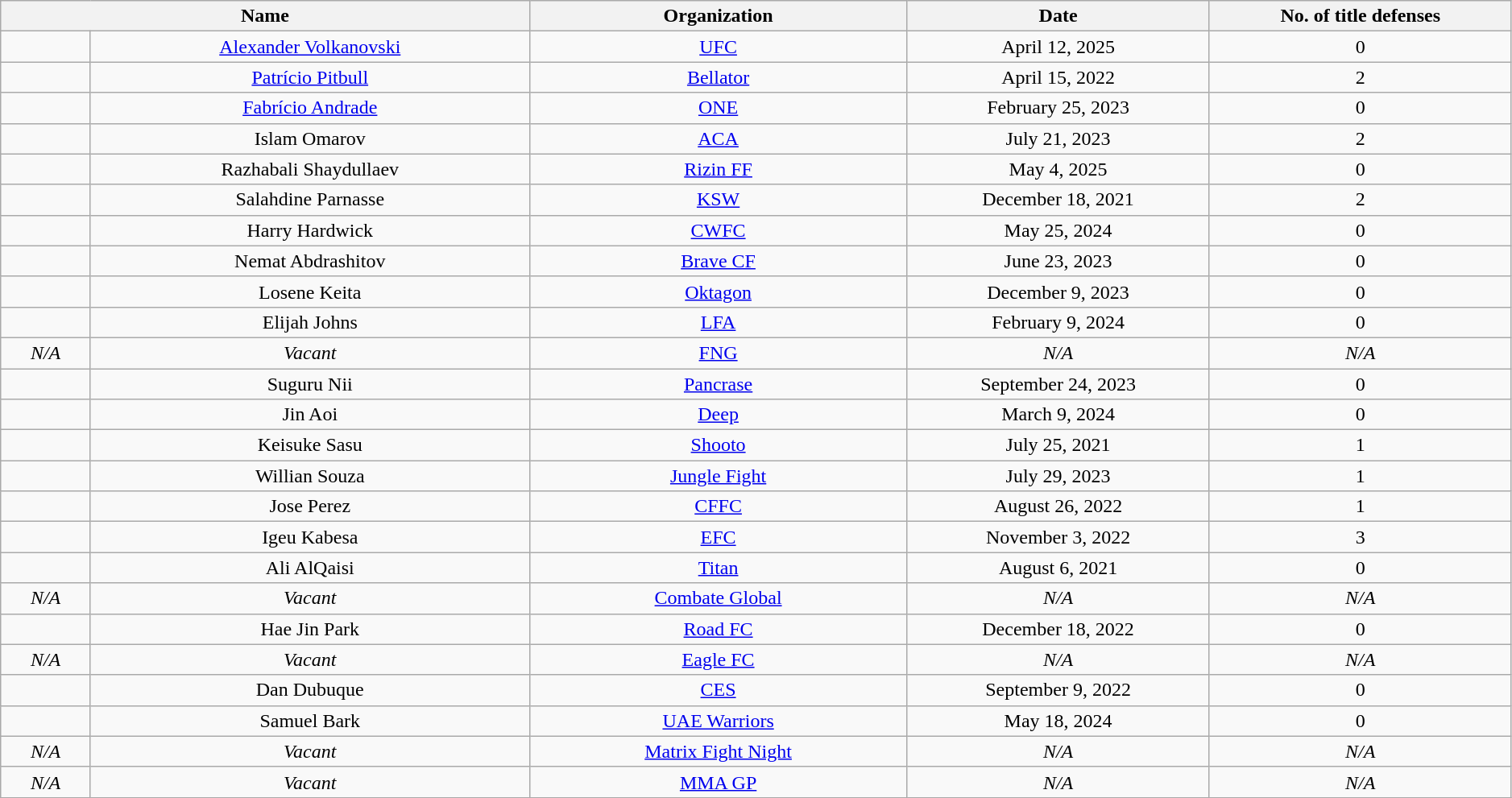<table class="wikitable" style="width:99%; text-align:center;">
<tr>
<th colspan="2" style="width:35%;">Name</th>
<th style="width:25%;">Organization</th>
<th width=20%>Date</th>
<th width=20%>No. of title defenses</th>
</tr>
<tr>
<td (fighter)><br></td>
<td><a href='#'>Alexander Volkanovski</a></td>
<td><a href='#'>UFC</a></td>
<td>April 12, 2025</td>
<td>0</td>
</tr>
<tr>
<td (fighter)><br></td>
<td><a href='#'>Patrício Pitbull</a></td>
<td><a href='#'>Bellator</a></td>
<td>April 15, 2022</td>
<td>2</td>
</tr>
<tr>
<td (fighter)><br></td>
<td><a href='#'>Fabrício Andrade</a><br></td>
<td><a href='#'>ONE</a></td>
<td>February 25, 2023</td>
<td>0</td>
</tr>
<tr>
<td (fighter)><br></td>
<td>Islam Omarov</td>
<td><a href='#'>ACA</a></td>
<td>July 21, 2023</td>
<td>2</td>
</tr>
<tr>
<td (fighter)><br></td>
<td>Razhabali Shaydullaev</td>
<td><a href='#'>Rizin FF</a></td>
<td>May 4, 2025</td>
<td>0</td>
</tr>
<tr>
<td (fighter)><br></td>
<td>Salahdine Parnasse</td>
<td><a href='#'>KSW</a></td>
<td>December 18, 2021</td>
<td>2</td>
</tr>
<tr>
<td (fighter)><br></td>
<td>Harry Hardwick</td>
<td><a href='#'>CWFC</a></td>
<td>May 25, 2024</td>
<td>0</td>
</tr>
<tr>
<td (fighter)><br></td>
<td>Nemat Abdrashitov</td>
<td><a href='#'>Brave CF</a></td>
<td>June 23, 2023</td>
<td>0</td>
</tr>
<tr>
<td (fighter)><br></td>
<td>Losene Keita</td>
<td><a href='#'>Oktagon</a></td>
<td>December 9, 2023</td>
<td>0</td>
</tr>
<tr>
<td (fighter)><br></td>
<td>Elijah Johns</td>
<td><a href='#'>LFA</a></td>
<td>February 9, 2024</td>
<td>0</td>
</tr>
<tr>
<td><em>N/A</em></td>
<td><em>Vacant</em></td>
<td><a href='#'>FNG</a></td>
<td><em>N/A</em></td>
<td><em>N/A</em></td>
</tr>
<tr>
<td (fighter)><br></td>
<td>Suguru Nii</td>
<td><a href='#'>Pancrase</a></td>
<td>September 24, 2023</td>
<td>0</td>
</tr>
<tr>
<td (fighter)><br></td>
<td>Jin Aoi</td>
<td><a href='#'>Deep</a></td>
<td>March 9, 2024</td>
<td>0</td>
</tr>
<tr>
<td (fighter)><br></td>
<td>Keisuke Sasu <br></td>
<td><a href='#'>Shooto</a></td>
<td>July 25, 2021</td>
<td>1</td>
</tr>
<tr>
<td (fighter)><br></td>
<td>Willian Souza</td>
<td><a href='#'>Jungle Fight</a></td>
<td>July 29, 2023</td>
<td>1</td>
</tr>
<tr>
<td (fighter)><br></td>
<td>Jose Perez</td>
<td><a href='#'>CFFC</a></td>
<td>August 26, 2022</td>
<td>1</td>
</tr>
<tr>
<td (fighter)><br> </td>
<td>Igeu Kabesa</td>
<td><a href='#'>EFC</a></td>
<td>November 3, 2022</td>
<td>3</td>
</tr>
<tr>
<td (fighter)> <br> </td>
<td>Ali AlQaisi</td>
<td><a href='#'>Titan</a></td>
<td>August 6, 2021</td>
<td>0</td>
</tr>
<tr>
<td><em>N/A</em></td>
<td><em>Vacant</em></td>
<td><a href='#'>Combate Global</a></td>
<td><em>N/A</em></td>
<td><em>N/A</em></td>
</tr>
<tr>
<td (fighter)><br></td>
<td>Hae Jin Park</td>
<td><a href='#'>Road FC</a></td>
<td>December 18, 2022</td>
<td>0</td>
</tr>
<tr>
<td><em>N/A</em></td>
<td><em>Vacant</em></td>
<td><a href='#'>Eagle FC</a></td>
<td><em>N/A</em></td>
<td><em>N/A</em></td>
</tr>
<tr>
<td (fighter)><br></td>
<td>Dan Dubuque</td>
<td><a href='#'>CES</a></td>
<td>September 9, 2022</td>
<td>0</td>
</tr>
<tr>
<td (fighter)> <br> </td>
<td>Samuel Bark</td>
<td><a href='#'>UAE Warriors</a></td>
<td>May 18, 2024</td>
<td>0</td>
</tr>
<tr>
<td><em>N/A</em></td>
<td><em>Vacant</em></td>
<td><a href='#'>Matrix Fight Night</a></td>
<td><em>N/A</em></td>
<td><em>N/A</em></td>
</tr>
<tr>
<td><em>N/A</em></td>
<td><em>Vacant</em></td>
<td><a href='#'>MMA GP</a></td>
<td><em>N/A</em></td>
<td><em>N/A</em></td>
</tr>
<tr>
</tr>
</table>
